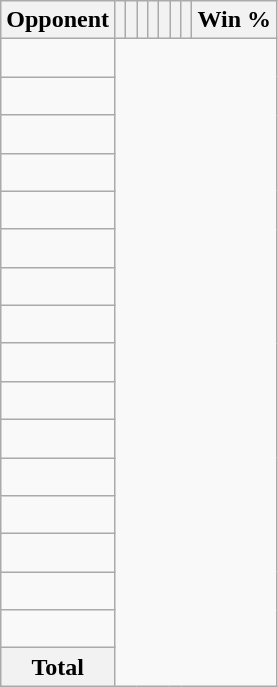<table class="wikitable sortable collapsible collapsed" style="text-align: center;">
<tr>
<th>Opponent</th>
<th></th>
<th></th>
<th></th>
<th></th>
<th></th>
<th></th>
<th></th>
<th>Win %</th>
</tr>
<tr>
<td align="left"><br></td>
</tr>
<tr>
<td align="left"><br></td>
</tr>
<tr>
<td align="left"><br></td>
</tr>
<tr>
<td align="left"><br></td>
</tr>
<tr>
<td align="left"><br></td>
</tr>
<tr>
<td align="left"><br></td>
</tr>
<tr>
<td align="left"><br></td>
</tr>
<tr>
<td align="left"><br></td>
</tr>
<tr>
<td align="left"><br></td>
</tr>
<tr>
<td align="left"><br></td>
</tr>
<tr>
<td align="left"><br></td>
</tr>
<tr>
<td align="left"><br></td>
</tr>
<tr>
<td align="left"><br></td>
</tr>
<tr>
<td align="left"><br></td>
</tr>
<tr>
<td align="left"><br></td>
</tr>
<tr>
<td align="left"><br></td>
</tr>
<tr class="sortbottom">
<th>Total<br></th>
</tr>
</table>
